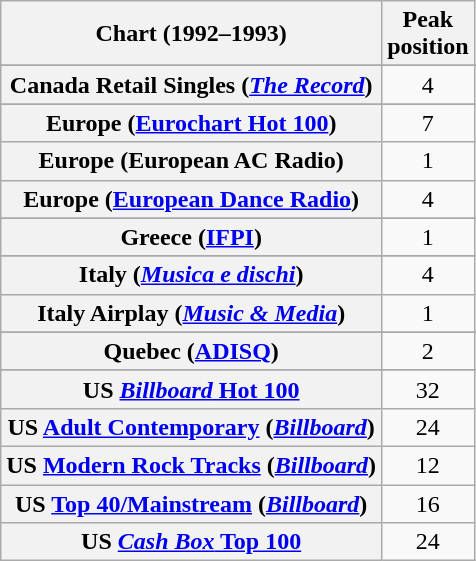<table class="wikitable sortable plainrowheaders" style="text-align:center">
<tr>
<th>Chart (1992–1993)</th>
<th>Peak<br>position</th>
</tr>
<tr>
</tr>
<tr>
</tr>
<tr>
</tr>
<tr>
<th scope="row">Canada Retail Singles (<em><a href='#'>The Record</a></em>)</th>
<td>4</td>
</tr>
<tr>
</tr>
<tr>
</tr>
<tr>
<th scope="row">Europe (<a href='#'>Eurochart Hot 100</a>)</th>
<td>7</td>
</tr>
<tr>
<th scope="row">Europe (European AC Radio)</th>
<td>1</td>
</tr>
<tr>
<th scope="row">Europe (<a href='#'>European Dance Radio</a>)</th>
<td>4</td>
</tr>
<tr>
</tr>
<tr>
</tr>
<tr>
<th scope="row">Greece (<a href='#'>IFPI</a>)</th>
<td>1</td>
</tr>
<tr>
</tr>
<tr>
<th scope="row">Italy (<em><a href='#'>Musica e dischi</a></em>)</th>
<td>4</td>
</tr>
<tr>
<th scope="row">Italy Airplay (<em><a href='#'>Music & Media</a></em>)</th>
<td>1</td>
</tr>
<tr>
</tr>
<tr>
</tr>
<tr>
</tr>
<tr>
<th scope="row">Quebec (<a href='#'>ADISQ</a>)</th>
<td>2</td>
</tr>
<tr>
</tr>
<tr>
</tr>
<tr>
</tr>
<tr>
<th scope="row">US <a href='#'><em>Billboard</em> Hot 100</a></th>
<td>32</td>
</tr>
<tr>
<th scope="row">US <a href='#'>Adult Contemporary</a> (<em><a href='#'>Billboard</a></em>)</th>
<td>24</td>
</tr>
<tr>
<th scope="row">US <a href='#'>Modern Rock Tracks</a> (<em><a href='#'>Billboard</a></em>)</th>
<td>12</td>
</tr>
<tr>
<th scope="row">US <a href='#'>Top 40/Mainstream</a> (<em><a href='#'>Billboard</a></em>)</th>
<td>16</td>
</tr>
<tr>
<th scope="row">US <a href='#'><em>Cash Box</em> Top 100</a></th>
<td>24</td>
</tr>
</table>
